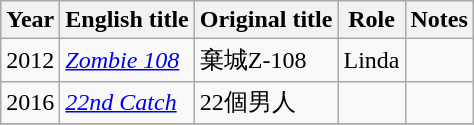<table class="wikitable sortable">
<tr>
<th>Year</th>
<th>English title</th>
<th>Original title</th>
<th>Role</th>
<th class="unsortable">Notes</th>
</tr>
<tr>
<td>2012</td>
<td><em><a href='#'>Zombie 108</a></em></td>
<td>棄城Z-108</td>
<td>Linda</td>
<td></td>
</tr>
<tr>
<td>2016</td>
<td><em><a href='#'>22nd Catch</a></em></td>
<td>22個男人</td>
<td></td>
<td></td>
</tr>
<tr>
</tr>
</table>
